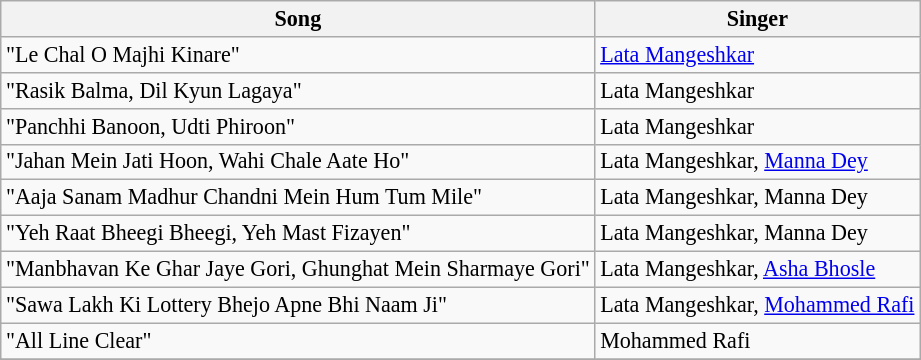<table class="wikitable" style="font-size:92%">
<tr>
<th>Song</th>
<th>Singer</th>
</tr>
<tr>
<td>"Le Chal O Majhi Kinare"</td>
<td><a href='#'>Lata Mangeshkar</a></td>
</tr>
<tr>
<td>"Rasik Balma, Dil Kyun Lagaya"</td>
<td>Lata Mangeshkar</td>
</tr>
<tr>
<td>"Panchhi Banoon, Udti Phiroon"</td>
<td>Lata Mangeshkar</td>
</tr>
<tr>
<td>"Jahan Mein Jati Hoon, Wahi Chale Aate Ho"</td>
<td>Lata Mangeshkar, <a href='#'>Manna Dey</a></td>
</tr>
<tr>
<td>"Aaja Sanam Madhur Chandni Mein Hum Tum Mile"</td>
<td>Lata Mangeshkar, Manna Dey</td>
</tr>
<tr>
<td>"Yeh Raat Bheegi Bheegi, Yeh Mast Fizayen"</td>
<td>Lata Mangeshkar, Manna Dey</td>
</tr>
<tr>
<td>"Manbhavan Ke Ghar Jaye Gori, Ghunghat Mein Sharmaye Gori"</td>
<td>Lata Mangeshkar, <a href='#'>Asha Bhosle</a></td>
</tr>
<tr>
<td>"Sawa Lakh Ki Lottery Bhejo Apne Bhi Naam Ji"</td>
<td>Lata Mangeshkar, <a href='#'>Mohammed Rafi</a></td>
</tr>
<tr>
<td>"All Line Clear"</td>
<td>Mohammed Rafi</td>
</tr>
<tr>
</tr>
</table>
